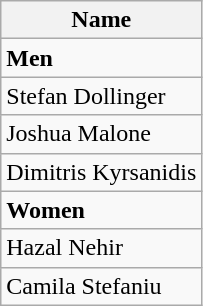<table class="wikitable">
<tr>
<th>Name</th>
</tr>
<tr>
<td><strong>Men</strong></td>
</tr>
<tr>
<td> Stefan Dollinger</td>
</tr>
<tr>
<td> Joshua Malone</td>
</tr>
<tr>
<td> Dimitris Kyrsanidis</td>
</tr>
<tr>
<td><strong>Women</strong></td>
</tr>
<tr>
<td> Hazal Nehir</td>
</tr>
<tr>
<td> Camila Stefaniu</td>
</tr>
</table>
